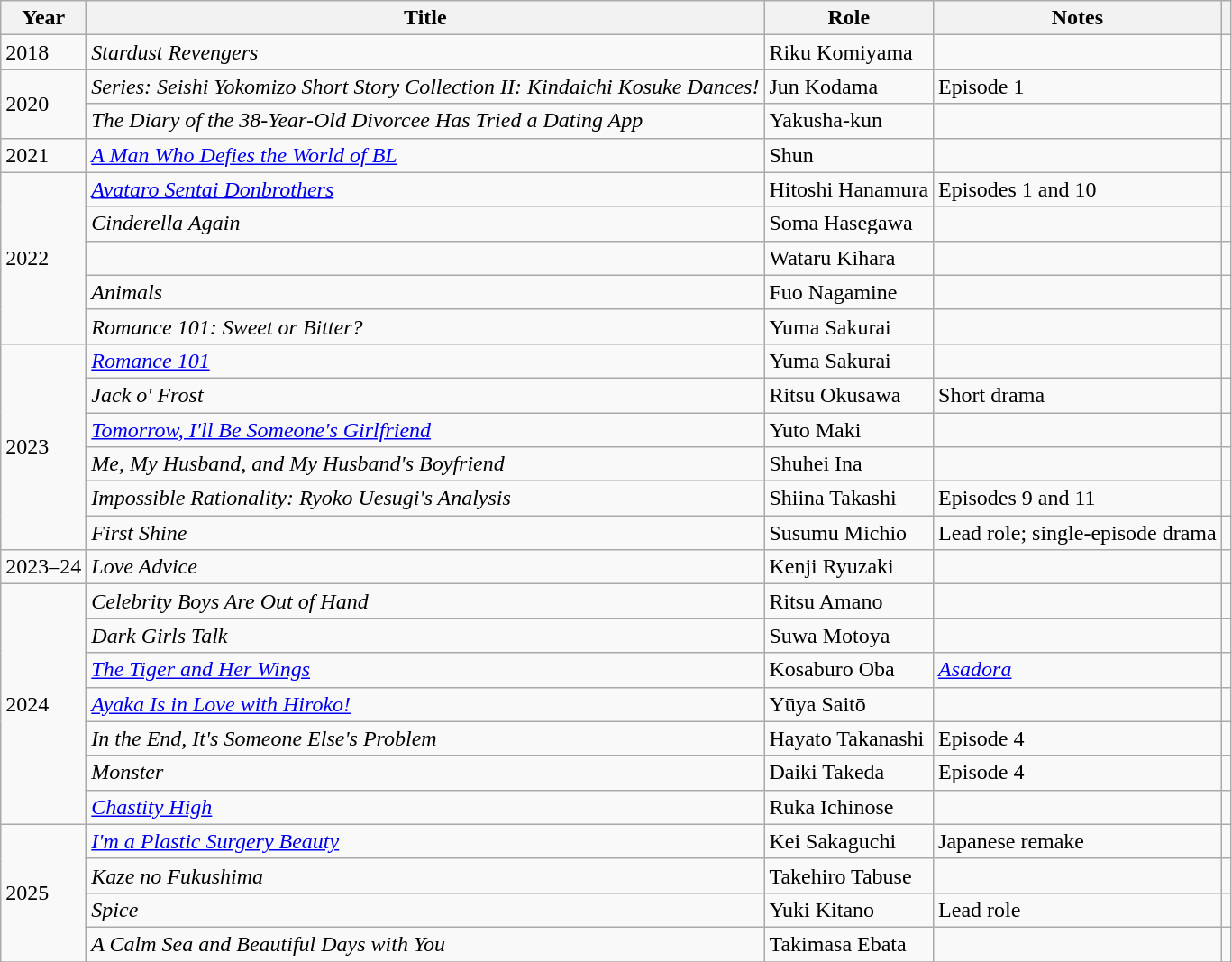<table class="wikitable sortable plainrowheaders">
<tr>
<th scope="col">Year</th>
<th scope="col">Title</th>
<th scope="col">Role</th>
<th scope="col" class="unsortable">Notes</th>
<th scope="col" class="unsortable"></th>
</tr>
<tr>
<td>2018</td>
<td><em>Stardust Revengers</em></td>
<td>Riku Komiyama</td>
<td></td>
<td></td>
</tr>
<tr>
<td rowspan="2">2020</td>
<td><em>Series: Seishi Yokomizo Short Story Collection II: Kindaichi Kosuke Dances!</em></td>
<td>Jun Kodama</td>
<td>Episode 1</td>
<td></td>
</tr>
<tr>
<td><em>The Diary of the 38-Year-Old Divorcee Has Tried a Dating App</em></td>
<td>Yakusha-kun</td>
<td></td>
<td></td>
</tr>
<tr>
<td>2021</td>
<td><em><a href='#'>A Man Who Defies the World of BL</a></em></td>
<td>Shun</td>
<td></td>
<td></td>
</tr>
<tr>
<td rowspan="5">2022</td>
<td><em><a href='#'>Avataro Sentai Donbrothers</a></em></td>
<td>Hitoshi Hanamura</td>
<td>Episodes 1 and 10</td>
<td></td>
</tr>
<tr>
<td><em>Cinderella</em> <em>Again</em></td>
<td>Soma Hasegawa</td>
<td></td>
<td></td>
</tr>
<tr>
<td><em></em></td>
<td>Wataru Kihara</td>
<td></td>
<td></td>
</tr>
<tr>
<td><em>Animals</em></td>
<td>Fuo Nagamine</td>
<td></td>
<td></td>
</tr>
<tr>
<td><em>Romance 101: Sweet or Bitter?</em></td>
<td>Yuma Sakurai</td>
<td></td>
<td></td>
</tr>
<tr>
<td rowspan="6">2023</td>
<td><em><a href='#'>Romance 101</a></em></td>
<td>Yuma Sakurai</td>
<td></td>
<td></td>
</tr>
<tr>
<td><em>Jack o' Frost</em></td>
<td>Ritsu Okusawa</td>
<td>Short drama</td>
<td></td>
</tr>
<tr>
<td><em><a href='#'>Tomorrow, I'll Be Someone's Girlfriend</a></em></td>
<td>Yuto Maki</td>
<td></td>
<td></td>
</tr>
<tr>
<td><em>Me, My Husband, and My Husband's Boyfriend</em></td>
<td>Shuhei Ina</td>
<td></td>
<td></td>
</tr>
<tr>
<td><em>Impossible Rationality: Ryoko Uesugi's Analysis</em></td>
<td>Shiina Takashi</td>
<td>Episodes 9 and 11</td>
<td></td>
</tr>
<tr>
<td><em>First Shine</em></td>
<td>Susumu Michio</td>
<td>Lead role; single-episode drama</td>
<td></td>
</tr>
<tr>
<td>2023–24</td>
<td><em>Love Advice</em></td>
<td>Kenji Ryuzaki</td>
<td></td>
<td></td>
</tr>
<tr>
<td rowspan="7">2024</td>
<td><em>Celebrity Boys Are Out of Hand</em></td>
<td>Ritsu Amano</td>
<td></td>
<td></td>
</tr>
<tr>
<td><em>Dark Girls Talk</em></td>
<td>Suwa Motoya</td>
<td></td>
<td></td>
</tr>
<tr>
<td><em><a href='#'>The Tiger and Her Wings</a></em></td>
<td>Kosaburo Oba</td>
<td><em><a href='#'>Asadora</a></em></td>
<td></td>
</tr>
<tr>
<td><em><a href='#'>Ayaka Is in Love with Hiroko!</a></em></td>
<td>Yūya Saitō</td>
<td></td>
<td></td>
</tr>
<tr>
<td><em>In the End, It's Someone Else's Problem</em></td>
<td>Hayato Takanashi</td>
<td>Episode 4</td>
<td></td>
</tr>
<tr>
<td><em>Monster</em></td>
<td>Daiki Takeda</td>
<td>Episode 4</td>
<td></td>
</tr>
<tr>
<td><em><a href='#'>Chastity High</a></em></td>
<td>Ruka Ichinose</td>
<td></td>
<td></td>
</tr>
<tr>
<td rowspan="4">2025</td>
<td><em><a href='#'>I'm a Plastic Surgery Beauty</a></em></td>
<td>Kei Sakaguchi</td>
<td>Japanese remake</td>
<td></td>
</tr>
<tr>
<td><em>Kaze no Fukushima</em></td>
<td>Takehiro Tabuse</td>
<td></td>
<td></td>
</tr>
<tr>
<td><em>Spice</em></td>
<td>Yuki Kitano</td>
<td>Lead role</td>
<td></td>
</tr>
<tr>
<td><em>A Calm Sea and Beautiful Days with You</em></td>
<td>Takimasa Ebata</td>
<td></td>
<td></td>
</tr>
<tr>
</tr>
</table>
